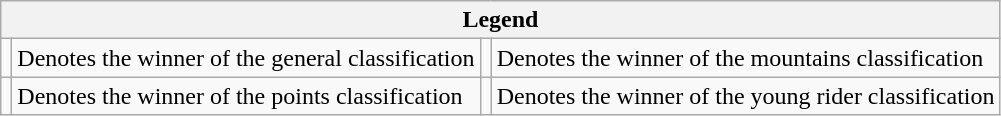<table class="wikitable">
<tr>
<th colspan="4">Legend</th>
</tr>
<tr>
<td></td>
<td>Denotes the winner of the general classification</td>
<td></td>
<td>Denotes the winner of the mountains classification</td>
</tr>
<tr>
<td></td>
<td>Denotes the winner of the points classification</td>
<td></td>
<td>Denotes the winner of the young rider classification</td>
</tr>
</table>
